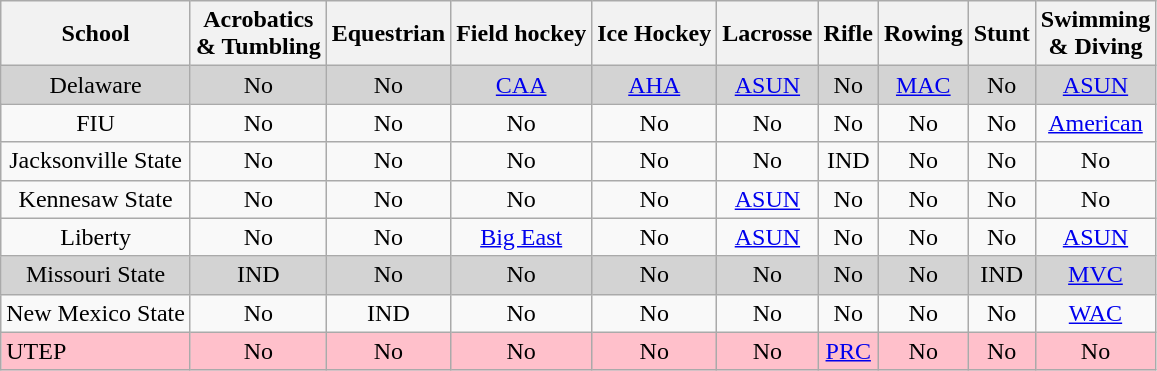<table class="wikitable" style="text-align:center">
<tr>
<th>School</th>
<th>Acrobatics<br>& Tumbling</th>
<th>Equestrian</th>
<th>Field hockey</th>
<th>Ice Hockey</th>
<th>Lacrosse</th>
<th>Rifle</th>
<th>Rowing</th>
<th>Stunt</th>
<th>Swimming<br>& Diving</th>
</tr>
<tr bgcolor=lightgray>
<td>Delaware</td>
<td>No</td>
<td>No</td>
<td><a href='#'>CAA</a></td>
<td><a href='#'>AHA</a></td>
<td><a href='#'>ASUN</a></td>
<td>No</td>
<td><a href='#'>MAC</a></td>
<td>No</td>
<td><a href='#'>ASUN</a></td>
</tr>
<tr>
<td>FIU</td>
<td>No</td>
<td>No</td>
<td>No</td>
<td>No</td>
<td>No</td>
<td>No</td>
<td>No</td>
<td>No</td>
<td><a href='#'>American</a></td>
</tr>
<tr>
<td>Jacksonville State</td>
<td>No</td>
<td>No</td>
<td>No</td>
<td>No</td>
<td>No</td>
<td>IND</td>
<td>No</td>
<td>No</td>
<td>No</td>
</tr>
<tr>
<td>Kennesaw State</td>
<td>No</td>
<td>No</td>
<td>No</td>
<td>No</td>
<td><a href='#'>ASUN</a></td>
<td>No</td>
<td>No</td>
<td>No</td>
<td>No</td>
</tr>
<tr>
<td>Liberty</td>
<td>No</td>
<td>No</td>
<td><a href='#'>Big East</a></td>
<td>No</td>
<td><a href='#'>ASUN</a></td>
<td>No</td>
<td>No</td>
<td>No</td>
<td><a href='#'>ASUN</a></td>
</tr>
<tr bgcolor=lightgray>
<td>Missouri State</td>
<td>IND</td>
<td>No</td>
<td>No</td>
<td>No</td>
<td>No</td>
<td>No</td>
<td>No</td>
<td>IND</td>
<td><a href='#'>MVC</a></td>
</tr>
<tr>
<td>New Mexico State</td>
<td>No</td>
<td>IND</td>
<td>No</td>
<td>No</td>
<td>No</td>
<td>No</td>
<td>No</td>
<td>No</td>
<td><a href='#'>WAC</a></td>
</tr>
<tr bgcolor=pink>
<td align=left>UTEP</td>
<td>No</td>
<td>No</td>
<td>No</td>
<td>No</td>
<td>No</td>
<td><a href='#'>PRC</a></td>
<td>No</td>
<td>No</td>
<td>No</td>
</tr>
</table>
